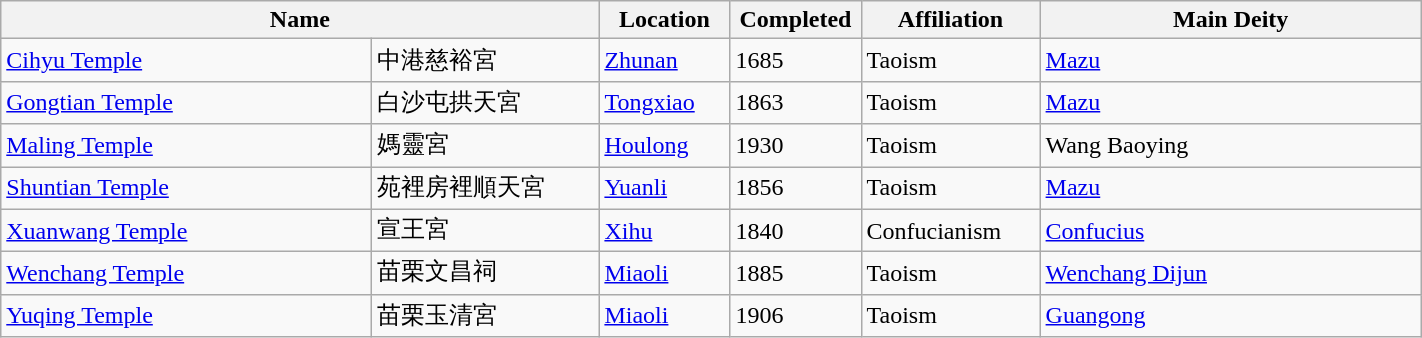<table class="wikitable sortable" style="width:75%">
<tr>
<th colspan="2" scope="col">Name</th>
<th scope="col" style="width:5em">Location</th>
<th scope="col" style="width:5em">Completed</th>
<th scope="col" style="width:7em">Affiliation</th>
<th scope="col">Main Deity</th>
</tr>
<tr>
<td style="width:15em"><a href='#'>Cihyu Temple</a></td>
<td style="width:9em">中港慈裕宮</td>
<td><a href='#'>Zhunan</a></td>
<td>1685</td>
<td>Taoism</td>
<td><a href='#'>Mazu</a></td>
</tr>
<tr>
<td><a href='#'>Gongtian Temple</a></td>
<td>白沙屯拱天宮</td>
<td><a href='#'>Tongxiao</a></td>
<td>1863</td>
<td>Taoism</td>
<td><a href='#'>Mazu</a></td>
</tr>
<tr>
<td><a href='#'>Maling Temple</a></td>
<td>媽靈宮</td>
<td><a href='#'>Houlong</a></td>
<td>1930</td>
<td>Taoism</td>
<td>Wang Baoying</td>
</tr>
<tr>
<td><a href='#'>Shuntian Temple</a></td>
<td>苑裡房裡順天宮</td>
<td><a href='#'>Yuanli</a></td>
<td>1856</td>
<td>Taoism</td>
<td><a href='#'>Mazu</a></td>
</tr>
<tr>
<td><a href='#'>Xuanwang Temple</a></td>
<td>宣王宮</td>
<td><a href='#'>Xihu</a></td>
<td>1840</td>
<td>Confucianism</td>
<td><a href='#'>Confucius</a></td>
</tr>
<tr>
<td><a href='#'>Wenchang Temple</a></td>
<td>苗栗文昌祠</td>
<td><a href='#'>Miaoli</a></td>
<td>1885</td>
<td>Taoism</td>
<td><a href='#'>Wenchang Dijun</a></td>
</tr>
<tr>
<td><a href='#'>Yuqing Temple</a></td>
<td>苗栗玉清宮</td>
<td><a href='#'>Miaoli</a></td>
<td>1906</td>
<td>Taoism</td>
<td><a href='#'>Guangong</a></td>
</tr>
</table>
